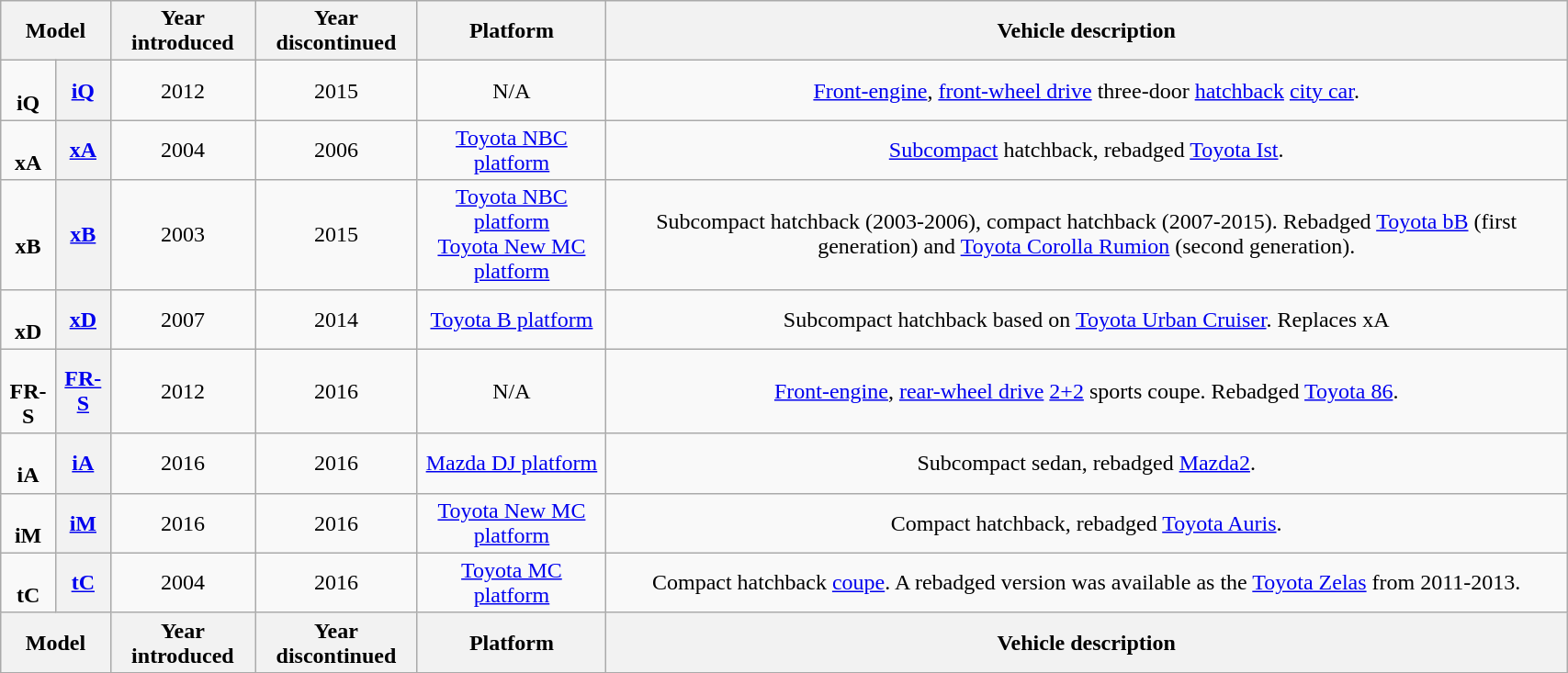<table class="wikitable" style="text-align: center; width: 90%">
<tr>
<th colspan="2">Model</th>
<th>Year introduced</th>
<th>Year discontinued</th>
<th>Platform</th>
<th>Vehicle description</th>
</tr>
<tr>
<td><br><strong>iQ</strong></td>
<th><a href='#'>iQ</a></th>
<td>2012</td>
<td>2015</td>
<td>N/A</td>
<td><a href='#'>Front-engine</a>, <a href='#'>front-wheel drive</a> three-door <a href='#'>hatchback</a> <a href='#'>city car</a>.</td>
</tr>
<tr>
<td><br><strong>xA</strong></td>
<th><a href='#'>xA</a></th>
<td>2004</td>
<td>2006</td>
<td><a href='#'>Toyota NBC platform</a></td>
<td><a href='#'>Subcompact</a> hatchback, rebadged <a href='#'>Toyota Ist</a>.</td>
</tr>
<tr>
<td><br><strong>xB</strong></td>
<th><a href='#'>xB</a></th>
<td>2003</td>
<td>2015</td>
<td><a href='#'>Toyota NBC platform</a><br><a href='#'>Toyota New MC platform</a></td>
<td>Subcompact hatchback (2003-2006), compact hatchback (2007-2015). Rebadged <a href='#'>Toyota bB</a> (first generation) and <a href='#'>Toyota Corolla Rumion</a> (second generation).</td>
</tr>
<tr>
<td><br><strong>xD</strong></td>
<th><a href='#'>xD</a></th>
<td>2007</td>
<td>2014</td>
<td><a href='#'>Toyota B platform</a></td>
<td>Subcompact hatchback based on <a href='#'>Toyota Urban Cruiser</a>. Replaces xA</td>
</tr>
<tr>
<td><br><strong>FR-S</strong></td>
<th><a href='#'>FR-S</a></th>
<td>2012</td>
<td>2016</td>
<td>N/A</td>
<td><a href='#'>Front-engine</a>, <a href='#'>rear-wheel drive</a> <a href='#'>2+2</a> sports coupe. Rebadged <a href='#'>Toyota 86</a>.</td>
</tr>
<tr>
<td><br><strong>iA</strong></td>
<th><a href='#'>iA</a></th>
<td>2016</td>
<td>2016</td>
<td><a href='#'>Mazda DJ platform</a></td>
<td>Subcompact sedan, rebadged <a href='#'>Mazda2</a>.</td>
</tr>
<tr>
<td><br><strong>iM</strong></td>
<th><a href='#'>iM</a></th>
<td>2016</td>
<td>2016</td>
<td><a href='#'>Toyota New MC platform</a></td>
<td>Compact hatchback, rebadged <a href='#'>Toyota Auris</a>.</td>
</tr>
<tr>
<td><br><strong>tC</strong></td>
<th><a href='#'>tC</a></th>
<td>2004</td>
<td>2016</td>
<td><a href='#'>Toyota MC platform</a></td>
<td>Compact hatchback <a href='#'>coupe</a>. A rebadged version was available as the <a href='#'>Toyota Zelas</a> from 2011-2013.</td>
</tr>
<tr>
<th colspan="2">Model</th>
<th>Year introduced</th>
<th>Year discontinued</th>
<th>Platform</th>
<th>Vehicle description</th>
</tr>
<tr>
</tr>
</table>
